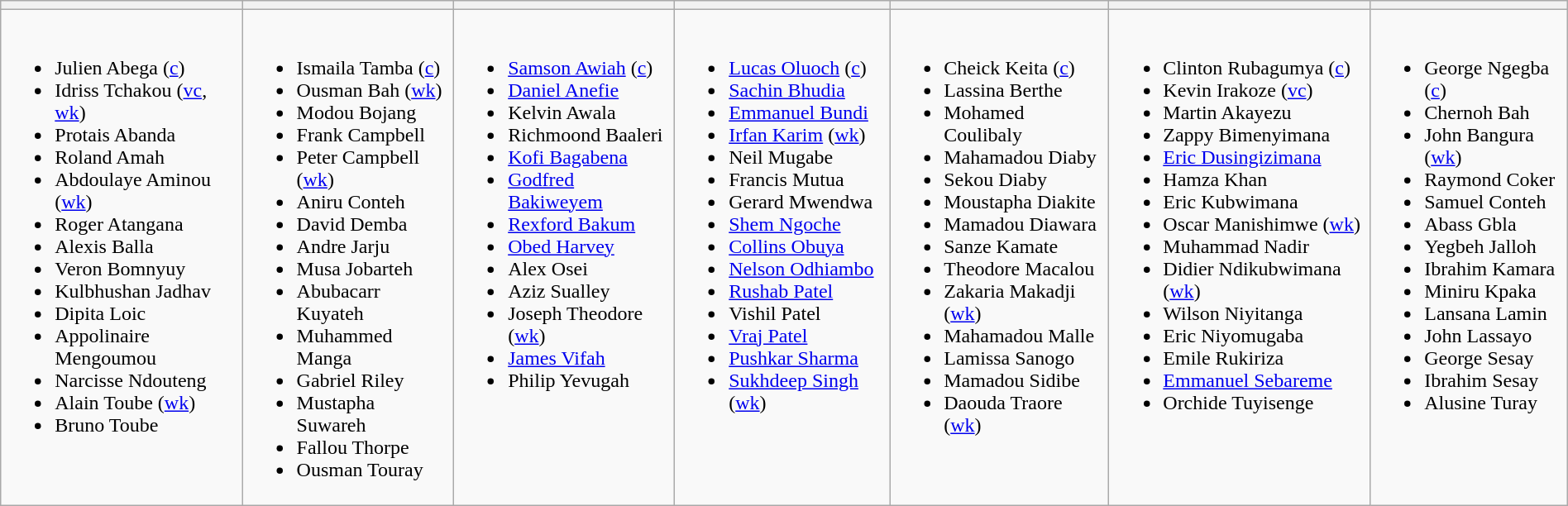<table class="wikitable" style="text-align:left; margin:auto">
<tr>
<th></th>
<th></th>
<th></th>
<th></th>
<th></th>
<th></th>
<th></th>
</tr>
<tr>
<td valign=top><br><ul><li>Julien Abega (<a href='#'>c</a>)</li><li>Idriss Tchakou (<a href='#'>vc</a>, <a href='#'>wk</a>)</li><li>Protais Abanda</li><li>Roland Amah</li><li>Abdoulaye Aminou (<a href='#'>wk</a>)</li><li>Roger Atangana</li><li>Alexis Balla</li><li>Veron Bomnyuy</li><li>Kulbhushan Jadhav</li><li>Dipita Loic</li><li>Appolinaire Mengoumou</li><li>Narcisse Ndouteng</li><li>Alain Toube (<a href='#'>wk</a>)</li><li>Bruno Toube</li></ul></td>
<td valign=top><br><ul><li>Ismaila Tamba (<a href='#'>c</a>)</li><li>Ousman Bah (<a href='#'>wk</a>)</li><li>Modou Bojang</li><li>Frank Campbell</li><li>Peter Campbell (<a href='#'>wk</a>)</li><li>Aniru Conteh</li><li>David Demba</li><li>Andre Jarju</li><li>Musa Jobarteh</li><li>Abubacarr Kuyateh</li><li>Muhammed Manga</li><li>Gabriel Riley</li><li>Mustapha Suwareh</li><li>Fallou Thorpe</li><li>Ousman Touray</li></ul></td>
<td valign=top><br><ul><li><a href='#'>Samson Awiah</a> (<a href='#'>c</a>)</li><li><a href='#'>Daniel Anefie</a></li><li>Kelvin Awala</li><li>Richmoond Baaleri</li><li><a href='#'>Kofi Bagabena</a></li><li><a href='#'>Godfred Bakiweyem</a></li><li><a href='#'>Rexford Bakum</a></li><li><a href='#'>Obed Harvey</a></li><li>Alex Osei</li><li>Aziz Sualley</li><li>Joseph Theodore (<a href='#'>wk</a>)</li><li><a href='#'>James Vifah</a></li><li>Philip Yevugah</li></ul></td>
<td valign=top><br><ul><li><a href='#'>Lucas Oluoch</a> (<a href='#'>c</a>)</li><li><a href='#'>Sachin Bhudia</a></li><li><a href='#'>Emmanuel Bundi</a></li><li><a href='#'>Irfan Karim</a> (<a href='#'>wk</a>)</li><li>Neil Mugabe</li><li>Francis Mutua</li><li>Gerard Mwendwa</li><li><a href='#'>Shem Ngoche</a></li><li><a href='#'>Collins Obuya</a></li><li><a href='#'>Nelson Odhiambo</a></li><li><a href='#'>Rushab Patel</a></li><li>Vishil Patel</li><li><a href='#'>Vraj Patel</a></li><li><a href='#'>Pushkar Sharma</a></li><li><a href='#'>Sukhdeep Singh</a> (<a href='#'>wk</a>)</li></ul></td>
<td valign=top><br><ul><li>Cheick Keita (<a href='#'>c</a>)</li><li>Lassina Berthe</li><li>Mohamed Coulibaly</li><li>Mahamadou Diaby</li><li>Sekou Diaby</li><li>Moustapha Diakite</li><li>Mamadou Diawara</li><li>Sanze Kamate</li><li>Theodore Macalou</li><li>Zakaria Makadji (<a href='#'>wk</a>)</li><li>Mahamadou Malle</li><li>Lamissa Sanogo</li><li>Mamadou Sidibe</li><li>Daouda Traore (<a href='#'>wk</a>)</li></ul></td>
<td valign=top><br><ul><li>Clinton Rubagumya (<a href='#'>c</a>)</li><li>Kevin Irakoze (<a href='#'>vc</a>)</li><li>Martin Akayezu</li><li>Zappy Bimenyimana</li><li><a href='#'>Eric Dusingizimana</a></li><li>Hamza Khan</li><li>Eric Kubwimana</li><li>Oscar Manishimwe (<a href='#'>wk</a>)</li><li>Muhammad Nadir</li><li>Didier Ndikubwimana (<a href='#'>wk</a>)</li><li>Wilson Niyitanga</li><li>Eric Niyomugaba</li><li>Emile Rukiriza</li><li><a href='#'>Emmanuel Sebareme</a></li><li>Orchide Tuyisenge</li></ul></td>
<td valign=top><br><ul><li>George Ngegba (<a href='#'>c</a>)</li><li>Chernoh Bah</li><li>John Bangura (<a href='#'>wk</a>)</li><li>Raymond Coker</li><li>Samuel Conteh</li><li>Abass Gbla</li><li>Yegbeh Jalloh</li><li>Ibrahim Kamara</li><li>Miniru Kpaka</li><li>Lansana Lamin</li><li>John Lassayo</li><li>George Sesay</li><li>Ibrahim Sesay</li><li>Alusine Turay</li></ul></td>
</tr>
</table>
